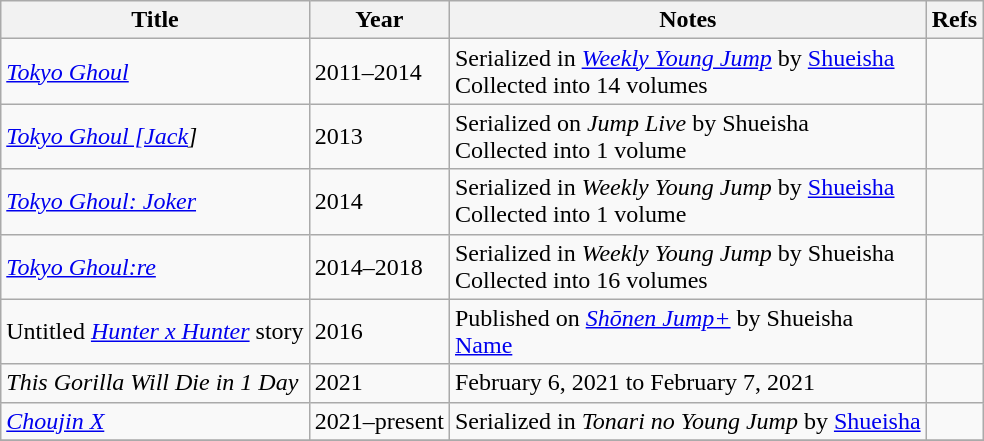<table class="wikitable sortable">
<tr>
<th>Title</th>
<th>Year</th>
<th>Notes</th>
<th class="unsortable">Refs</th>
</tr>
<tr>
<td><em><a href='#'>Tokyo Ghoul</a></em></td>
<td>2011–2014</td>
<td>Serialized in <em><a href='#'>Weekly Young Jump</a></em> by <a href='#'>Shueisha</a><br>Collected into 14 volumes</td>
<td align="center"></td>
</tr>
<tr>
<td><em><a href='#'>Tokyo Ghoul [Jack</a>]</em></td>
<td>2013</td>
<td>Serialized on <em>Jump Live</em> by Shueisha<br>Collected into 1 volume</td>
<td></td>
</tr>
<tr>
<td><em><a href='#'>Tokyo Ghoul: Joker</a></em></td>
<td>2014</td>
<td>Serialized in <em>Weekly Young Jump</em> by <a href='#'>Shueisha</a><br>Collected into 1 volume</td>
<td></td>
</tr>
<tr>
<td><em><a href='#'>Tokyo Ghoul:re</a></em></td>
<td>2014–2018</td>
<td>Serialized in <em>Weekly Young Jump</em> by Shueisha<br>Collected into 16 volumes</td>
<td align="center"></td>
</tr>
<tr>
<td>Untitled <em><a href='#'>Hunter x Hunter</a></em> story</td>
<td>2016</td>
<td>Published on <em><a href='#'>Shōnen Jump+</a></em> by Shueisha<br><a href='#'>Name</a></td>
<td></td>
</tr>
<tr>
<td><em>This Gorilla Will Die in 1 Day</em></td>
<td>2021</td>
<td>February 6, 2021 to February 7, 2021</td>
<td></td>
</tr>
<tr>
<td><em><a href='#'>Choujin X</a></em></td>
<td>2021–present</td>
<td>Serialized in <em>Tonari no Young Jump</em> by <a href='#'>Shueisha</a></td>
<td></td>
</tr>
<tr>
</tr>
</table>
